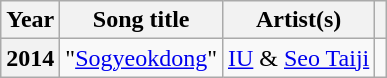<table class="wikitable plainrowheaders">
<tr>
<th scope="col">Year</th>
<th scope="col">Song title</th>
<th scope="col">Artist(s)</th>
<th scope="col"></th>
</tr>
<tr>
<th scope="row">2014</th>
<td>"<a href='#'>Sogyeokdong</a>"</td>
<td><a href='#'>IU</a> & <a href='#'>Seo Taiji</a></td>
<td style="text-align:center"></td>
</tr>
</table>
